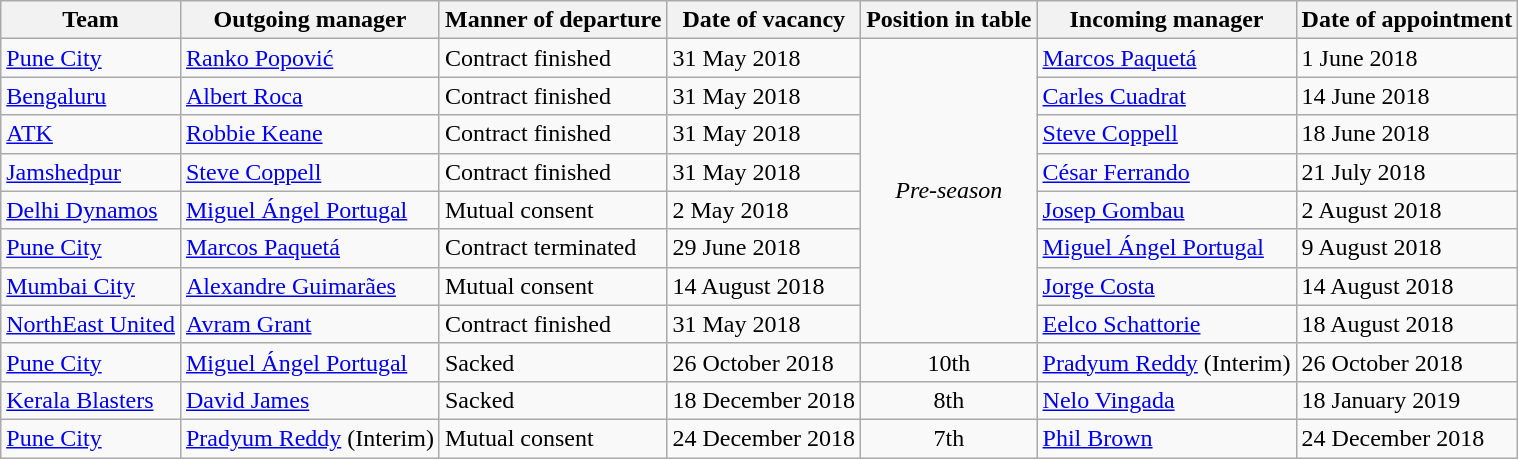<table class="wikitable sortable">
<tr>
<th>Team</th>
<th>Outgoing manager</th>
<th>Manner of departure</th>
<th>Date of vacancy</th>
<th>Position in table</th>
<th>Incoming manager</th>
<th>Date of appointment</th>
</tr>
<tr>
<td><a href='#'>Pune City</a></td>
<td> <a href='#'>Ranko Popović</a></td>
<td>Contract finished</td>
<td>31 May 2018</td>
<td rowspan="8" align="center"><em>Pre-season</em></td>
<td> <a href='#'>Marcos Paquetá</a></td>
<td>1 June 2018</td>
</tr>
<tr>
<td><a href='#'>Bengaluru</a></td>
<td> <a href='#'>Albert Roca</a></td>
<td>Contract finished</td>
<td>31 May 2018</td>
<td> <a href='#'>Carles Cuadrat</a></td>
<td>14 June 2018</td>
</tr>
<tr>
<td><a href='#'>ATK</a></td>
<td> <a href='#'>Robbie Keane</a></td>
<td>Contract finished</td>
<td>31 May 2018</td>
<td> <a href='#'>Steve Coppell</a></td>
<td>18 June 2018</td>
</tr>
<tr>
<td><a href='#'>Jamshedpur</a></td>
<td> <a href='#'>Steve Coppell</a></td>
<td>Contract finished</td>
<td>31 May 2018</td>
<td> <a href='#'>César Ferrando</a></td>
<td>21 July 2018</td>
</tr>
<tr>
<td><a href='#'>Delhi Dynamos</a></td>
<td> <a href='#'>Miguel Ángel Portugal</a></td>
<td>Mutual consent</td>
<td>2 May 2018</td>
<td> <a href='#'>Josep Gombau</a></td>
<td>2 August 2018</td>
</tr>
<tr>
<td><a href='#'>Pune City</a></td>
<td> <a href='#'>Marcos Paquetá</a></td>
<td>Contract terminated</td>
<td>29 June 2018</td>
<td> <a href='#'>Miguel Ángel Portugal</a></td>
<td>9 August 2018</td>
</tr>
<tr>
<td><a href='#'>Mumbai City</a></td>
<td> <a href='#'>Alexandre Guimarães</a></td>
<td>Mutual consent</td>
<td>14 August 2018</td>
<td> <a href='#'>Jorge Costa</a></td>
<td>14 August 2018</td>
</tr>
<tr>
<td><a href='#'>NorthEast United</a></td>
<td> <a href='#'>Avram Grant</a></td>
<td>Contract finished</td>
<td>31 May 2018</td>
<td> <a href='#'>Eelco Schattorie</a></td>
<td>18 August 2018</td>
</tr>
<tr>
<td><a href='#'>Pune City</a></td>
<td> <a href='#'>Miguel Ángel Portugal</a></td>
<td>Sacked</td>
<td>26 October 2018</td>
<td align=center>10th</td>
<td> <a href='#'>Pradyum Reddy</a> (Interim)</td>
<td>26 October 2018</td>
</tr>
<tr>
<td><a href='#'>Kerala Blasters</a></td>
<td> <a href='#'>David James</a></td>
<td>Sacked</td>
<td>18 December 2018</td>
<td align=center>8th</td>
<td> <a href='#'>Nelo Vingada</a></td>
<td>18 January 2019</td>
</tr>
<tr>
<td><a href='#'>Pune City</a></td>
<td> <a href='#'>Pradyum Reddy</a> (Interim)</td>
<td>Mutual consent</td>
<td>24 December 2018</td>
<td align=center>7th</td>
<td> <a href='#'>Phil Brown</a></td>
<td>24 December 2018</td>
</tr>
</table>
